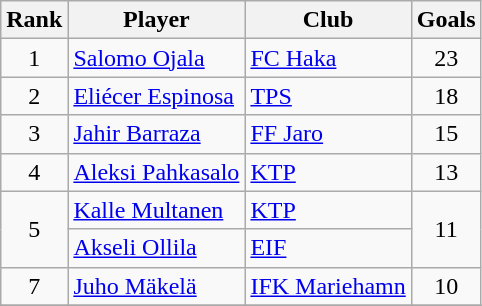<table class="wikitable" style="text-align:center">
<tr>
<th>Rank</th>
<th>Player</th>
<th>Club</th>
<th>Goals</th>
</tr>
<tr>
<td rowspan=1>1</td>
<td align="left"> <a href='#'>Salomo Ojala</a></td>
<td align="left"><a href='#'>FC Haka</a></td>
<td rowspan=1>23</td>
</tr>
<tr>
<td rowspan=1>2</td>
<td align="left"> <a href='#'>Eliécer Espinosa</a></td>
<td align="left"><a href='#'>TPS</a></td>
<td rowspan=1>18</td>
</tr>
<tr>
<td rowspan=1>3</td>
<td align="left"> <a href='#'>Jahir Barraza</a></td>
<td align="left"><a href='#'>FF Jaro</a></td>
<td rowspan=1>15</td>
</tr>
<tr>
<td rowspan=1>4</td>
<td align="left"> <a href='#'>Aleksi Pahkasalo</a></td>
<td align="left"><a href='#'>KTP</a></td>
<td rowspan=1>13</td>
</tr>
<tr>
<td rowspan=2>5</td>
<td align="left"> <a href='#'>Kalle Multanen</a></td>
<td align="left"><a href='#'>KTP</a></td>
<td rowspan=2>11</td>
</tr>
<tr>
<td align="left"> <a href='#'>Akseli Ollila</a></td>
<td align="left"><a href='#'>EIF</a></td>
</tr>
<tr>
<td rowspan=1>7</td>
<td align="left"> <a href='#'>Juho Mäkelä</a></td>
<td align="left"><a href='#'>IFK Mariehamn</a></td>
<td rowspan=1>10</td>
</tr>
<tr>
</tr>
</table>
